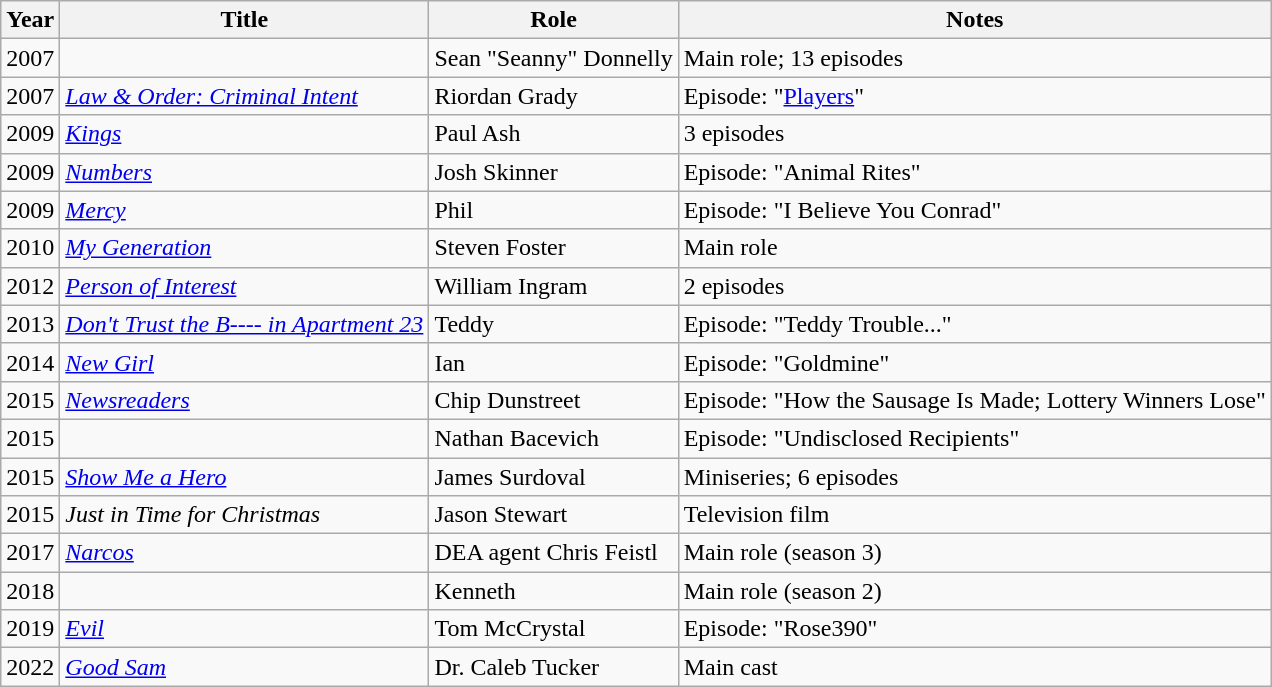<table class="wikitable sortable">
<tr>
<th>Year</th>
<th>Title</th>
<th>Role</th>
<th class="unsortable">Notes</th>
</tr>
<tr>
<td>2007</td>
<td><em></em></td>
<td>Sean "Seanny" Donnelly</td>
<td>Main role; 13 episodes</td>
</tr>
<tr>
<td>2007</td>
<td><em><a href='#'>Law & Order: Criminal Intent</a></em></td>
<td>Riordan Grady</td>
<td>Episode: "<a href='#'>Players</a>"</td>
</tr>
<tr>
<td>2009</td>
<td><em><a href='#'>Kings</a></em></td>
<td>Paul Ash</td>
<td>3 episodes</td>
</tr>
<tr>
<td>2009</td>
<td><em><a href='#'>Numbers</a></em></td>
<td>Josh Skinner</td>
<td>Episode: "Animal Rites"</td>
</tr>
<tr>
<td>2009</td>
<td><em><a href='#'>Mercy</a></em></td>
<td>Phil</td>
<td>Episode: "I Believe You Conrad"</td>
</tr>
<tr>
<td>2010</td>
<td><em><a href='#'>My Generation</a></em></td>
<td>Steven Foster</td>
<td>Main role</td>
</tr>
<tr>
<td>2012</td>
<td><em><a href='#'>Person of Interest</a></em></td>
<td>William Ingram</td>
<td>2 episodes</td>
</tr>
<tr>
<td>2013</td>
<td><em><a href='#'>Don't Trust the B---- in Apartment 23</a></em></td>
<td>Teddy</td>
<td>Episode: "Teddy Trouble..."</td>
</tr>
<tr>
<td>2014</td>
<td><em><a href='#'>New Girl</a></em></td>
<td>Ian</td>
<td>Episode: "Goldmine"</td>
</tr>
<tr>
<td>2015</td>
<td><em><a href='#'>Newsreaders</a></em></td>
<td>Chip Dunstreet</td>
<td>Episode: "How the Sausage Is Made; Lottery Winners Lose"</td>
</tr>
<tr>
<td>2015</td>
<td><em></em></td>
<td>Nathan Bacevich</td>
<td>Episode: "Undisclosed Recipients"</td>
</tr>
<tr>
<td>2015</td>
<td><em><a href='#'>Show Me a Hero</a></em></td>
<td>James Surdoval</td>
<td>Miniseries; 6 episodes</td>
</tr>
<tr>
<td>2015</td>
<td><em>Just in Time for Christmas</em></td>
<td>Jason Stewart</td>
<td>Television film</td>
</tr>
<tr>
<td>2017</td>
<td><em><a href='#'>Narcos</a></em></td>
<td>DEA agent Chris Feistl</td>
<td>Main role (season 3)</td>
</tr>
<tr>
<td>2018</td>
<td><em></em></td>
<td>Kenneth</td>
<td>Main role (season 2)</td>
</tr>
<tr>
<td>2019</td>
<td><em><a href='#'>Evil</a></em></td>
<td>Tom McCrystal</td>
<td>Episode: "Rose390"</td>
</tr>
<tr>
<td>2022</td>
<td><em><a href='#'>Good Sam</a></em></td>
<td>Dr. Caleb Tucker</td>
<td>Main cast</td>
</tr>
</table>
